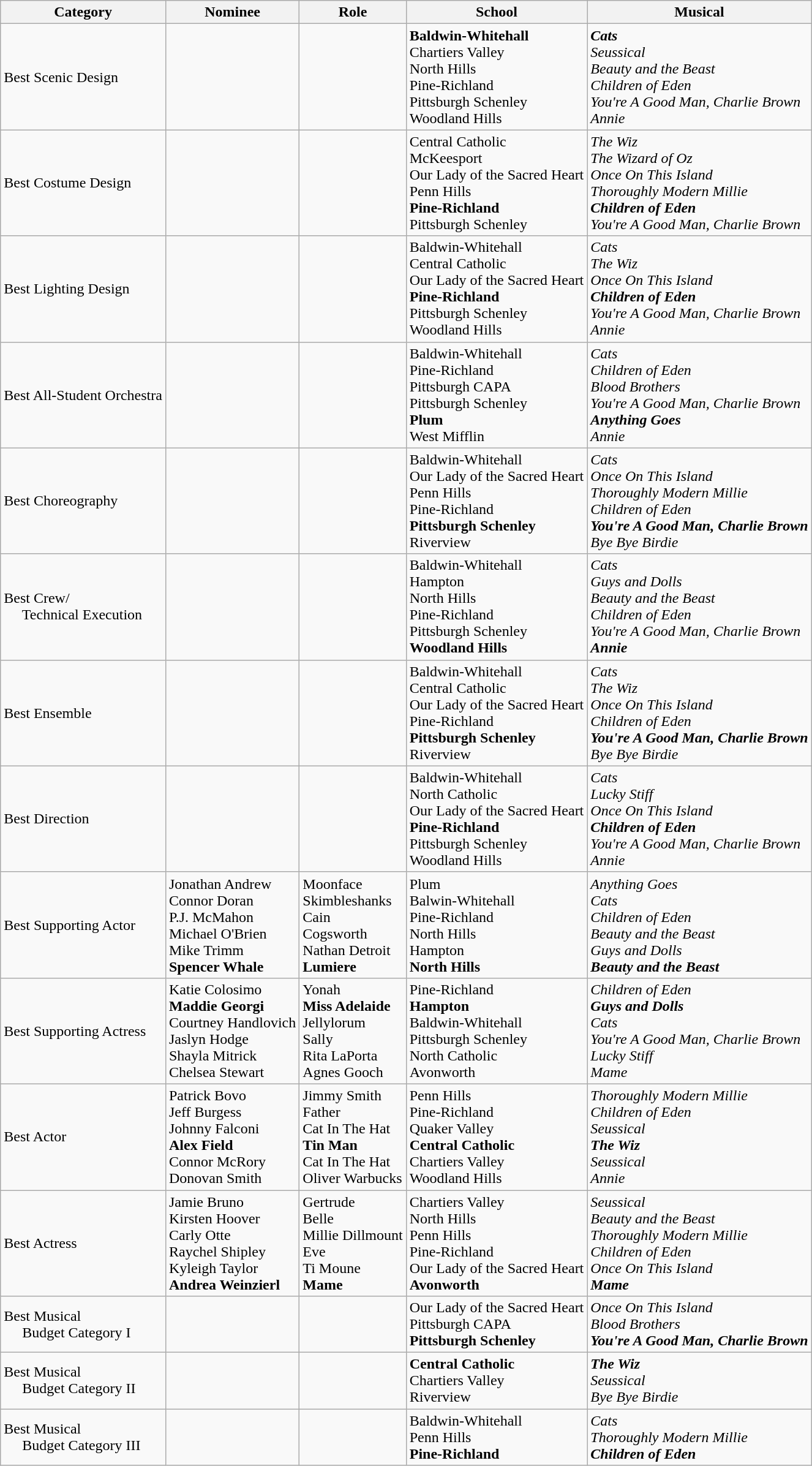<table class="wikitable">
<tr>
<th>Category</th>
<th>Nominee</th>
<th>Role</th>
<th>School</th>
<th>Musical</th>
</tr>
<tr>
<td>Best Scenic Design</td>
<td></td>
<td></td>
<td><strong>Baldwin-Whitehall</strong><br>Chartiers Valley<br>North Hills<br>Pine-Richland<br>Pittsburgh Schenley<br>Woodland Hills</td>
<td><strong><em>Cats</em></strong><br><em>Seussical</em><br><em>Beauty and the Beast</em><br><em>Children of Eden</em><br><em>You're A Good Man, Charlie Brown</em><br><em>Annie</em></td>
</tr>
<tr>
<td>Best Costume Design</td>
<td></td>
<td></td>
<td>Central Catholic<br>McKeesport<br>Our Lady of the Sacred Heart<br>Penn Hills<br><strong>Pine-Richland</strong><br>Pittsburgh Schenley</td>
<td><em>The Wiz</em><br><em>The Wizard of Oz</em><br><em>Once On This Island</em><br><em>Thoroughly Modern Millie</em><br><strong><em>Children of Eden</em></strong><br><em>You're A Good Man, Charlie Brown</em></td>
</tr>
<tr>
<td>Best Lighting Design</td>
<td></td>
<td></td>
<td>Baldwin-Whitehall<br>Central Catholic<br>Our Lady of the Sacred Heart<br><strong>Pine-Richland</strong><br>Pittsburgh Schenley<br>Woodland Hills</td>
<td><em>Cats</em><br><em>The Wiz</em><br><em>Once On This Island</em><br><strong><em>Children of Eden</em></strong><br><em>You're A Good Man, Charlie Brown</em><br><em>Annie</em></td>
</tr>
<tr>
<td>Best All-Student Orchestra</td>
<td></td>
<td></td>
<td>Baldwin-Whitehall<br>Pine-Richland<br>Pittsburgh CAPA<br>Pittsburgh Schenley<br><strong>Plum</strong><br>West Mifflin</td>
<td><em>Cats</em><br><em>Children of Eden</em><br><em>Blood Brothers</em><br><em>You're A Good Man, Charlie Brown</em><br><strong><em>Anything Goes</em></strong><br><em>Annie</em></td>
</tr>
<tr>
<td>Best Choreography</td>
<td></td>
<td></td>
<td>Baldwin-Whitehall<br>Our Lady of the Sacred Heart<br>Penn Hills<br>Pine-Richland<br><strong>Pittsburgh Schenley</strong><br>Riverview</td>
<td><em>Cats</em><br><em>Once On This Island</em><br><em>Thoroughly Modern Millie</em><br><em>Children of Eden</em><br><strong><em>You're A Good Man, Charlie Brown</em></strong><br><em>Bye Bye Birdie</em></td>
</tr>
<tr>
<td>Best Crew/<br>     Technical Execution</td>
<td></td>
<td></td>
<td>Baldwin-Whitehall<br>Hampton<br>North Hills<br>Pine-Richland<br>Pittsburgh Schenley<br><strong>Woodland Hills</strong></td>
<td><em>Cats</em><br><em>Guys and Dolls</em><br><em>Beauty and the Beast</em><br><em>Children of Eden</em><br><em>You're A Good Man, Charlie Brown</em><br><strong><em>Annie</em></strong></td>
</tr>
<tr>
<td>Best Ensemble</td>
<td></td>
<td></td>
<td>Baldwin-Whitehall<br>Central Catholic<br>Our Lady of the Sacred Heart<br>Pine-Richland<br><strong>Pittsburgh Schenley</strong><br>Riverview</td>
<td><em>Cats</em><br><em>The Wiz</em><br><em>Once On This Island</em><br><em>Children of Eden</em><br><strong><em>You're A Good Man, Charlie Brown</em></strong><br><em>Bye Bye Birdie</em></td>
</tr>
<tr>
<td>Best Direction</td>
<td></td>
<td></td>
<td>Baldwin-Whitehall<br>North Catholic<br>Our Lady of the Sacred Heart<br><strong>Pine-Richland</strong><br>Pittsburgh Schenley<br>Woodland Hills</td>
<td><em>Cats</em><br><em>Lucky Stiff</em><br><em>Once On This Island</em><br><strong><em>Children of Eden</em></strong><br><em>You're A Good Man, Charlie Brown</em><br><em>Annie</em></td>
</tr>
<tr>
<td>Best Supporting Actor</td>
<td>Jonathan Andrew<br>Connor Doran<br>P.J. McMahon<br>Michael O'Brien<br>Mike Trimm<br><strong>Spencer Whale</strong></td>
<td>Moonface<br>Skimbleshanks<br>Cain<br>Cogsworth<br>Nathan Detroit<br><strong>Lumiere</strong></td>
<td>Plum<br>Balwin-Whitehall<br>Pine-Richland<br>North Hills<br>Hampton<br><strong>North Hills</strong></td>
<td><em>Anything Goes</em><br><em>Cats</em><br><em>Children of Eden</em><br><em>Beauty and the Beast</em><br><em>Guys and Dolls</em><br><strong><em>Beauty and the Beast</em></strong></td>
</tr>
<tr>
<td>Best Supporting Actress</td>
<td>Katie Colosimo<br><strong>Maddie Georgi</strong><br>Courtney Handlovich<br>Jaslyn Hodge<br>Shayla Mitrick<br>Chelsea Stewart</td>
<td>Yonah<br><strong>Miss Adelaide</strong><br>Jellylorum<br>Sally<br>Rita LaPorta<br>Agnes Gooch</td>
<td>Pine-Richland<br><strong>Hampton</strong><br>Baldwin-Whitehall<br>Pittsburgh Schenley<br>North Catholic<br>Avonworth</td>
<td><em>Children of Eden</em><br><strong><em>Guys and Dolls</em></strong><br><em>Cats</em><br><em>You're A Good Man, Charlie Brown</em><br><em>Lucky Stiff</em><br><em>Mame</em></td>
</tr>
<tr>
<td>Best Actor</td>
<td>Patrick Bovo<br>Jeff Burgess<br>Johnny Falconi<br><strong>Alex Field</strong><br>Connor McRory<br>Donovan Smith</td>
<td>Jimmy Smith<br>Father<br>Cat In The Hat<br><strong>Tin Man</strong><br>Cat In The Hat<br>Oliver Warbucks</td>
<td>Penn Hills<br>Pine-Richland<br>Quaker Valley<br><strong>Central Catholic</strong><br>Chartiers Valley<br>Woodland Hills</td>
<td><em>Thoroughly Modern Millie</em><br><em>Children of Eden</em><br><em>Seussical</em><br><strong><em>The Wiz</em></strong><br><em>Seussical</em><br><em>Annie</em></td>
</tr>
<tr>
<td>Best Actress</td>
<td>Jamie Bruno<br>Kirsten Hoover<br>Carly Otte<br>Raychel Shipley<br>Kyleigh Taylor<br><strong>Andrea Weinzierl</strong></td>
<td>Gertrude<br>Belle<br>Millie Dillmount<br>Eve<br>Ti Moune<br><strong>Mame</strong></td>
<td>Chartiers Valley<br>North Hills<br>Penn Hills<br>Pine-Richland<br>Our Lady of the Sacred Heart<br><strong>Avonworth</strong></td>
<td><em>Seussical</em><br><em>Beauty and the Beast</em><br><em>Thoroughly Modern Millie</em><br><em>Children of Eden</em><br><em>Once On This Island</em><br><strong><em>Mame</em></strong></td>
</tr>
<tr>
<td>Best Musical<br>     Budget Category I</td>
<td></td>
<td></td>
<td>Our Lady of the Sacred Heart<br>Pittsburgh CAPA<br><strong>Pittsburgh Schenley</strong></td>
<td><em>Once On This Island</em><br><em>Blood Brothers</em><br><strong><em>You're A Good Man, Charlie Brown</em></strong></td>
</tr>
<tr>
<td>Best Musical<br>     Budget Category II</td>
<td></td>
<td></td>
<td><strong>Central Catholic</strong><br>Chartiers Valley<br>Riverview</td>
<td><strong><em>The Wiz</em></strong><br><em>Seussical</em><br><em>Bye Bye Birdie</em></td>
</tr>
<tr>
<td>Best Musical<br>     Budget Category III</td>
<td></td>
<td></td>
<td>Baldwin-Whitehall<br>Penn Hills<br><strong>Pine-Richland</strong></td>
<td><em>Cats</em><br><em>Thoroughly Modern Millie</em><br><strong><em>Children of Eden</em></strong></td>
</tr>
</table>
